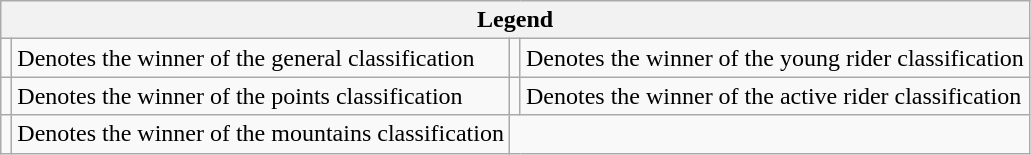<table class="wikitable">
<tr>
<th colspan="4">Legend</th>
</tr>
<tr>
<td></td>
<td>Denotes the winner of the general classification</td>
<td></td>
<td>Denotes the winner of the young rider classification</td>
</tr>
<tr>
<td></td>
<td>Denotes the winner of the points classification</td>
<td></td>
<td>Denotes the winner of the active rider classification</td>
</tr>
<tr>
<td></td>
<td>Denotes the winner of the mountains classification</td>
</tr>
</table>
